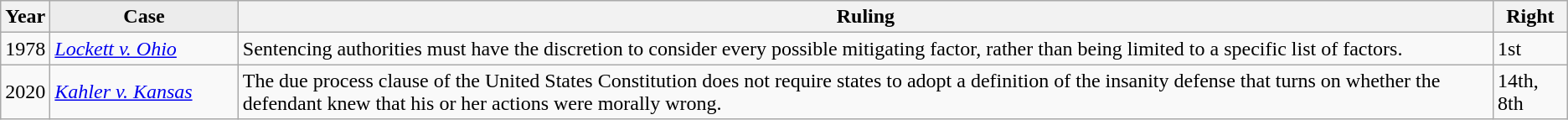<table class="wikitable">
<tr>
<th>Year</th>
<th style="background: #ececec; width:12%">Case</th>
<th>Ruling</th>
<th>Right</th>
</tr>
<tr>
<td>1978</td>
<td><em><a href='#'>Lockett v. Ohio</a></em></td>
<td>Sentencing authorities must have the discretion to consider every possible mitigating factor, rather than being limited to a specific list of factors.</td>
<td>1st</td>
</tr>
<tr>
<td>2020</td>
<td><em><a href='#'>Kahler v. Kansas</a></em></td>
<td>The due process clause of the United States Constitution does not require states to adopt a definition of the insanity defense that turns on whether the defendant knew that his or her actions were morally wrong.</td>
<td>14th, 8th</td>
</tr>
</table>
